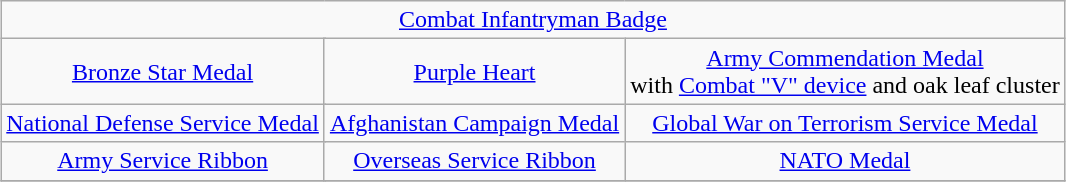<table class="wikitable" style="margin:1em auto; text-align:center;">
<tr>
<td colspan="12"><a href='#'>Combat Infantryman Badge</a></td>
</tr>
<tr>
<td colspan="4"><a href='#'>Bronze Star Medal</a><br></td>
<td colspan="4"><a href='#'>Purple Heart</a></td>
<td colspan="4"><a href='#'>Army Commendation Medal</a><br>with <a href='#'>Combat "V" device</a> and oak leaf cluster</td>
</tr>
<tr>
<td colspan="4"><a href='#'>National Defense Service Medal</a></td>
<td colspan="4"><a href='#'>Afghanistan Campaign Medal</a></td>
<td colspan="4"><a href='#'>Global War on Terrorism Service Medal</a></td>
</tr>
<tr>
<td colspan="4"><a href='#'>Army Service Ribbon</a></td>
<td colspan="4"><a href='#'>Overseas Service Ribbon</a></td>
<td colspan="4"><a href='#'>NATO Medal</a></td>
</tr>
<tr>
</tr>
</table>
